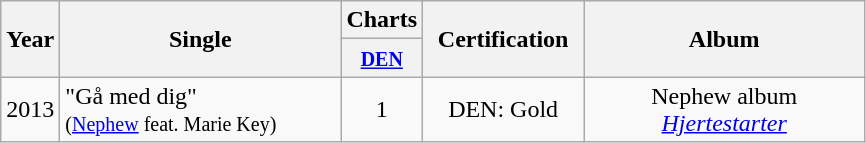<table class="wikitable">
<tr>
<th align="center" rowspan="2">Year</th>
<th align="center" rowspan="2" width="180">Single</th>
<th align="center" colspan="1">Charts</th>
<th align="center" rowspan="2" width="100">Certification</th>
<th align="center" rowspan="2" width="180">Album</th>
</tr>
<tr>
<th width="20"><small><a href='#'>DEN</a></small><br></th>
</tr>
<tr>
<td align="center">2013</td>
<td>"Gå med dig" <br><small>(<a href='#'>Nephew</a> feat. Marie Key)</small></td>
<td align="center">1</td>
<td align="center">DEN: Gold</td>
<td align="center">Nephew album <br><em><a href='#'>Hjertestarter</a></em></td>
</tr>
</table>
